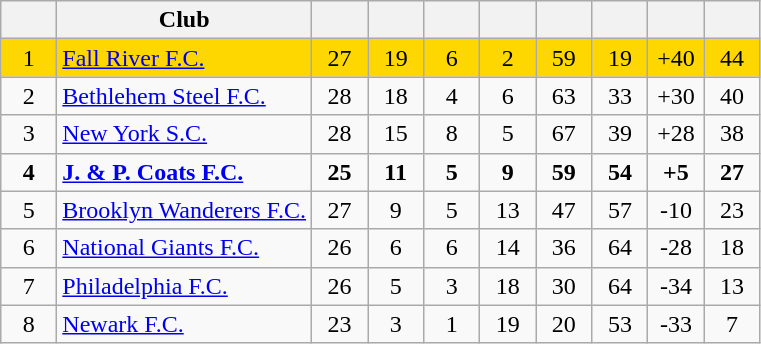<table class="wikitable" style="text-align:center">
<tr>
<th width=30></th>
<th>Club</th>
<th width=30></th>
<th width=30></th>
<th width=30></th>
<th width=30></th>
<th width=30></th>
<th width=30></th>
<th width=30></th>
<th width=30></th>
</tr>
<tr bgcolor="gold">
<td>1</td>
<td align=left><a href='#'>Fall River F.C.</a></td>
<td>27</td>
<td>19</td>
<td>6</td>
<td>2</td>
<td>59</td>
<td>19</td>
<td>+40</td>
<td>44</td>
</tr>
<tr>
<td>2</td>
<td align=left><a href='#'>Bethlehem Steel F.C.</a></td>
<td>28</td>
<td>18</td>
<td>4</td>
<td>6</td>
<td>63</td>
<td>33</td>
<td>+30</td>
<td>40</td>
</tr>
<tr>
<td>3</td>
<td align=left><a href='#'>New York S.C.</a></td>
<td>28</td>
<td>15</td>
<td>8</td>
<td>5</td>
<td>67</td>
<td>39</td>
<td>+28</td>
<td>38</td>
</tr>
<tr>
<td><strong>4</strong></td>
<td align=left><strong><a href='#'>J. & P. Coats F.C.</a></strong></td>
<td><strong>25</strong></td>
<td><strong>11</strong></td>
<td><strong>5</strong></td>
<td><strong>9</strong></td>
<td><strong>59</strong></td>
<td><strong>54</strong></td>
<td><strong>+5</strong></td>
<td><strong>27</strong></td>
</tr>
<tr>
<td>5</td>
<td align=left><a href='#'>Brooklyn Wanderers F.C.</a></td>
<td>27</td>
<td>9</td>
<td>5</td>
<td>13</td>
<td>47</td>
<td>57</td>
<td>-10</td>
<td>23</td>
</tr>
<tr>
<td>6</td>
<td align=left><a href='#'>National Giants F.C.</a></td>
<td>26</td>
<td>6</td>
<td>6</td>
<td>14</td>
<td>36</td>
<td>64</td>
<td>-28</td>
<td>18</td>
</tr>
<tr>
<td>7</td>
<td align=left><a href='#'>Philadelphia F.C.</a></td>
<td>26</td>
<td>5</td>
<td>3</td>
<td>18</td>
<td>30</td>
<td>64</td>
<td>-34</td>
<td>13</td>
</tr>
<tr>
<td>8</td>
<td align=left><a href='#'>Newark F.C.</a></td>
<td>23</td>
<td>3</td>
<td>1</td>
<td>19</td>
<td>20</td>
<td>53</td>
<td>-33</td>
<td>7</td>
</tr>
</table>
